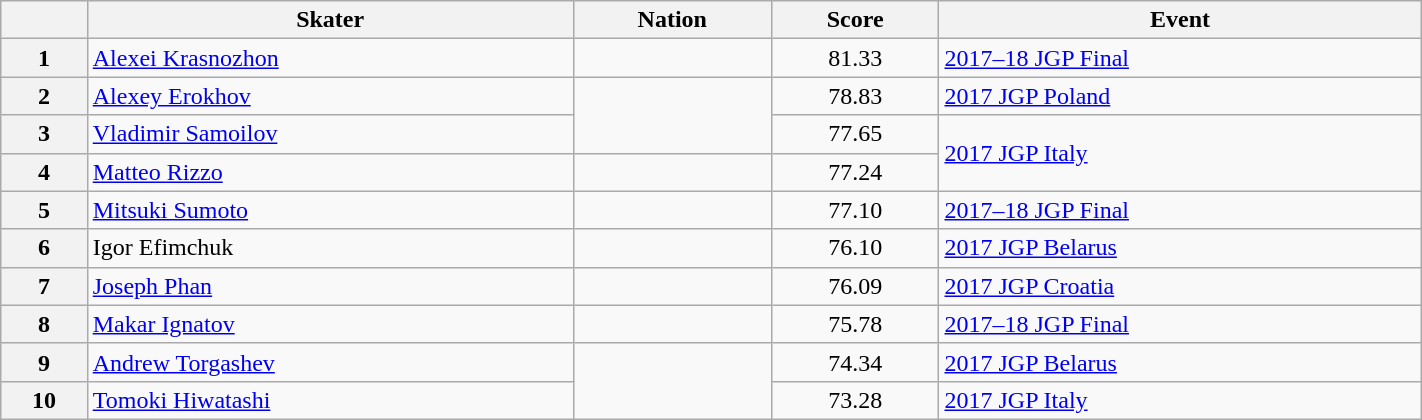<table class="wikitable sortable" style="text-align:left; width:75%">
<tr>
<th scope="col"></th>
<th scope="col">Skater</th>
<th scope="col">Nation</th>
<th scope="col">Score</th>
<th scope="col">Event</th>
</tr>
<tr>
<th scope="row">1</th>
<td><a href='#'>Alexei Krasnozhon</a></td>
<td></td>
<td style="text-align:center;">81.33</td>
<td><a href='#'>2017–18 JGP Final</a></td>
</tr>
<tr>
<th scope="row">2</th>
<td><a href='#'>Alexey Erokhov</a></td>
<td rowspan="2"></td>
<td style="text-align:center;">78.83</td>
<td><a href='#'>2017 JGP Poland</a></td>
</tr>
<tr>
<th scope="row">3</th>
<td><a href='#'>Vladimir Samoilov</a></td>
<td style="text-align:center;">77.65</td>
<td rowspan="2"><a href='#'>2017 JGP Italy</a></td>
</tr>
<tr>
<th scope="row">4</th>
<td><a href='#'>Matteo Rizzo</a></td>
<td></td>
<td style="text-align:center;">77.24</td>
</tr>
<tr>
<th scope="row">5</th>
<td><a href='#'>Mitsuki Sumoto</a></td>
<td></td>
<td style="text-align:center;">77.10</td>
<td><a href='#'>2017–18 JGP Final</a></td>
</tr>
<tr>
<th scope="row">6</th>
<td>Igor Efimchuk</td>
<td></td>
<td style="text-align:center;">76.10</td>
<td><a href='#'>2017 JGP Belarus</a></td>
</tr>
<tr>
<th scope="row">7</th>
<td><a href='#'>Joseph Phan</a></td>
<td></td>
<td style="text-align:center;">76.09</td>
<td><a href='#'>2017 JGP Croatia</a></td>
</tr>
<tr>
<th scope="row">8</th>
<td><a href='#'>Makar Ignatov</a></td>
<td></td>
<td style="text-align:center;">75.78</td>
<td><a href='#'>2017–18 JGP Final</a></td>
</tr>
<tr>
<th scope="row">9</th>
<td><a href='#'>Andrew Torgashev</a></td>
<td rowspan="2"></td>
<td style="text-align:center;">74.34</td>
<td><a href='#'>2017 JGP Belarus</a></td>
</tr>
<tr>
<th scope="row">10</th>
<td><a href='#'>Tomoki Hiwatashi</a></td>
<td style="text-align:center;">73.28</td>
<td><a href='#'>2017 JGP Italy</a></td>
</tr>
</table>
